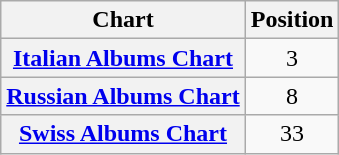<table class="wikitable sortable plainrowheaders">
<tr>
<th>Chart</th>
<th>Position</th>
</tr>
<tr>
<th scope="row"><a href='#'>Italian Albums Chart</a></th>
<td align="center">3</td>
</tr>
<tr>
<th scope="row"><a href='#'>Russian Albums Chart</a></th>
<td style="text-align:center;">8</td>
</tr>
<tr>
<th scope="row"><a href='#'>Swiss Albums Chart</a></th>
<td align="center">33</td>
</tr>
</table>
